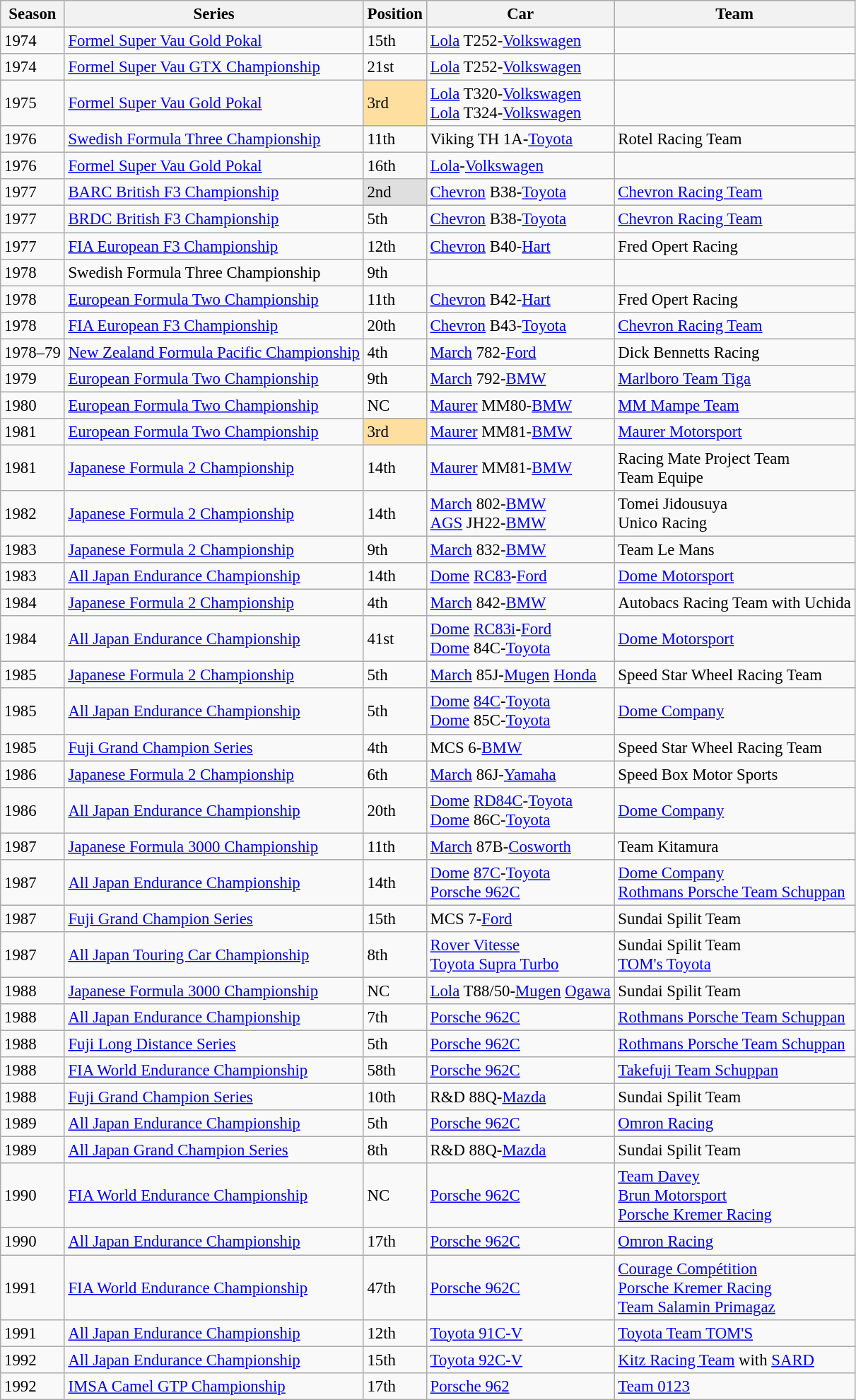<table class="wikitable" style="font-size: 95%;">
<tr>
<th>Season</th>
<th>Series</th>
<th>Position</th>
<th>Car</th>
<th>Team</th>
</tr>
<tr>
<td>1974</td>
<td><a href='#'>Formel Super Vau Gold Pokal</a></td>
<td>15th</td>
<td><a href='#'>Lola</a> T252-<a href='#'>Volkswagen</a></td>
<td></td>
</tr>
<tr>
<td>1974</td>
<td><a href='#'>Formel Super Vau GTX Championship</a></td>
<td>21st</td>
<td><a href='#'>Lola</a> T252-<a href='#'>Volkswagen</a></td>
<td></td>
</tr>
<tr>
<td>1975</td>
<td><a href='#'>Formel Super Vau Gold Pokal</a></td>
<td style="background:#ffdf9f;">3rd</td>
<td><a href='#'>Lola</a> T320-<a href='#'>Volkswagen</a><br><a href='#'>Lola</a> T324-<a href='#'>Volkswagen</a></td>
<td></td>
</tr>
<tr>
<td>1976</td>
<td><a href='#'>Swedish Formula Three Championship</a></td>
<td>11th</td>
<td>Viking TH 1A-<a href='#'>Toyota</a></td>
<td>Rotel Racing Team</td>
</tr>
<tr>
<td>1976</td>
<td><a href='#'>Formel Super Vau Gold Pokal</a></td>
<td>16th</td>
<td><a href='#'>Lola</a>-<a href='#'>Volkswagen</a></td>
<td></td>
</tr>
<tr>
<td>1977</td>
<td><a href='#'>BARC British F3 Championship</a></td>
<td style="background:#dfdfdf;">2nd</td>
<td><a href='#'>Chevron</a> B38-<a href='#'>Toyota</a></td>
<td><a href='#'>Chevron Racing Team</a></td>
</tr>
<tr>
<td>1977</td>
<td><a href='#'>BRDC British F3 Championship</a></td>
<td>5th</td>
<td><a href='#'>Chevron</a> B38-<a href='#'>Toyota</a></td>
<td><a href='#'>Chevron Racing Team</a></td>
</tr>
<tr>
<td>1977</td>
<td><a href='#'>FIA European F3 Championship</a></td>
<td>12th</td>
<td><a href='#'>Chevron</a> B40-<a href='#'>Hart</a></td>
<td>Fred Opert Racing</td>
</tr>
<tr>
<td>1978</td>
<td>Swedish Formula Three Championship</td>
<td>9th</td>
<td></td>
<td></td>
</tr>
<tr>
<td>1978</td>
<td><a href='#'>European Formula Two Championship</a></td>
<td>11th</td>
<td><a href='#'>Chevron</a> B42-<a href='#'>Hart</a></td>
<td>Fred Opert Racing</td>
</tr>
<tr>
<td>1978</td>
<td><a href='#'>FIA European F3 Championship</a></td>
<td>20th</td>
<td><a href='#'>Chevron</a> B43-<a href='#'>Toyota</a></td>
<td><a href='#'>Chevron Racing Team</a></td>
</tr>
<tr>
<td>1978–79</td>
<td><a href='#'>New Zealand Formula Pacific Championship</a></td>
<td>4th</td>
<td><a href='#'>March</a> 782-<a href='#'>Ford</a></td>
<td>Dick Bennetts Racing</td>
</tr>
<tr>
<td>1979</td>
<td><a href='#'>European Formula Two Championship</a></td>
<td>9th</td>
<td><a href='#'>March</a> 792-<a href='#'>BMW</a></td>
<td><a href='#'>Marlboro Team Tiga</a></td>
</tr>
<tr>
<td>1980</td>
<td><a href='#'>European Formula Two Championship</a></td>
<td>NC</td>
<td><a href='#'>Maurer</a> MM80-<a href='#'>BMW</a></td>
<td><a href='#'>MM Mampe Team</a></td>
</tr>
<tr>
<td>1981</td>
<td><a href='#'>European Formula Two Championship</a></td>
<td style="background:#ffdf9f;">3rd</td>
<td><a href='#'>Maurer</a> MM81-<a href='#'>BMW</a></td>
<td><a href='#'>Maurer Motorsport</a></td>
</tr>
<tr>
<td>1981</td>
<td><a href='#'>Japanese Formula 2 Championship</a></td>
<td>14th</td>
<td><a href='#'>Maurer</a> MM81-<a href='#'>BMW</a></td>
<td>Racing Mate Project Team<br>Team Equipe</td>
</tr>
<tr>
<td>1982</td>
<td><a href='#'>Japanese Formula 2 Championship</a></td>
<td>14th</td>
<td><a href='#'>March</a> 802-<a href='#'>BMW</a><br><a href='#'>AGS</a> JH22-<a href='#'>BMW</a></td>
<td>Tomei Jidousuya<br>Unico Racing</td>
</tr>
<tr>
<td>1983</td>
<td><a href='#'>Japanese Formula 2 Championship</a></td>
<td>9th</td>
<td><a href='#'>March</a> 832-<a href='#'>BMW</a></td>
<td>Team Le Mans</td>
</tr>
<tr>
<td>1983</td>
<td><a href='#'>All Japan Endurance Championship</a></td>
<td>14th</td>
<td><a href='#'>Dome</a> <a href='#'>RC83</a>-<a href='#'>Ford</a></td>
<td><a href='#'>Dome Motorsport</a></td>
</tr>
<tr>
<td>1984</td>
<td><a href='#'>Japanese Formula 2 Championship</a></td>
<td>4th</td>
<td><a href='#'>March</a> 842-<a href='#'>BMW</a></td>
<td>Autobacs Racing Team with Uchida</td>
</tr>
<tr>
<td>1984</td>
<td><a href='#'>All Japan Endurance Championship</a></td>
<td>41st</td>
<td><a href='#'>Dome</a> <a href='#'>RC83i</a>-<a href='#'>Ford</a><br><a href='#'>Dome</a> 84C-<a href='#'>Toyota</a></td>
<td><a href='#'>Dome Motorsport</a></td>
</tr>
<tr>
<td>1985</td>
<td><a href='#'>Japanese Formula 2 Championship</a></td>
<td>5th</td>
<td><a href='#'>March</a> 85J-<a href='#'>Mugen</a> <a href='#'>Honda</a></td>
<td>Speed Star Wheel Racing Team</td>
</tr>
<tr>
<td>1985</td>
<td><a href='#'>All Japan Endurance Championship</a></td>
<td>5th</td>
<td><a href='#'>Dome</a> <a href='#'>84C</a>-<a href='#'>Toyota</a><br><a href='#'>Dome</a> 85C-<a href='#'>Toyota</a></td>
<td><a href='#'>Dome Company</a></td>
</tr>
<tr>
<td>1985</td>
<td><a href='#'>Fuji Grand Champion Series</a></td>
<td>4th</td>
<td>MCS 6-<a href='#'>BMW</a></td>
<td>Speed Star Wheel Racing Team</td>
</tr>
<tr>
<td>1986</td>
<td><a href='#'>Japanese Formula 2 Championship</a></td>
<td>6th</td>
<td><a href='#'>March</a> 86J-<a href='#'>Yamaha</a></td>
<td>Speed Box Motor Sports</td>
</tr>
<tr>
<td>1986</td>
<td><a href='#'>All Japan Endurance Championship</a></td>
<td>20th</td>
<td><a href='#'>Dome</a> <a href='#'>RD84C</a>-<a href='#'>Toyota</a><br><a href='#'>Dome</a> 86C-<a href='#'>Toyota</a></td>
<td><a href='#'>Dome Company</a></td>
</tr>
<tr>
<td>1987</td>
<td><a href='#'>Japanese Formula 3000 Championship</a></td>
<td>11th</td>
<td><a href='#'>March</a> 87B-<a href='#'>Cosworth</a></td>
<td>Team Kitamura</td>
</tr>
<tr>
<td>1987</td>
<td><a href='#'>All Japan Endurance Championship</a></td>
<td>14th</td>
<td><a href='#'>Dome</a> <a href='#'>87C</a>-<a href='#'>Toyota</a><br><a href='#'>Porsche 962C</a></td>
<td><a href='#'>Dome Company</a><br><a href='#'>Rothmans Porsche Team Schuppan</a></td>
</tr>
<tr>
<td>1987</td>
<td><a href='#'>Fuji Grand Champion Series</a></td>
<td>15th</td>
<td>MCS 7-<a href='#'>Ford</a></td>
<td>Sundai Spilit Team</td>
</tr>
<tr>
<td>1987</td>
<td><a href='#'>All Japan Touring Car Championship</a></td>
<td>8th</td>
<td><a href='#'>Rover Vitesse</a><br><a href='#'>Toyota Supra Turbo</a></td>
<td>Sundai Spilit Team<br><a href='#'>TOM's Toyota</a></td>
</tr>
<tr>
<td>1988</td>
<td><a href='#'>Japanese Formula 3000 Championship</a></td>
<td>NC</td>
<td><a href='#'>Lola</a> T88/50-<a href='#'>Mugen</a> <a href='#'>Ogawa</a></td>
<td>Sundai Spilit Team</td>
</tr>
<tr>
<td>1988</td>
<td><a href='#'>All Japan Endurance Championship</a></td>
<td>7th</td>
<td><a href='#'>Porsche 962C</a></td>
<td><a href='#'>Rothmans Porsche Team Schuppan</a></td>
</tr>
<tr>
<td>1988</td>
<td><a href='#'>Fuji Long Distance Series</a></td>
<td>5th</td>
<td><a href='#'>Porsche 962C</a></td>
<td><a href='#'>Rothmans Porsche Team Schuppan</a></td>
</tr>
<tr>
<td>1988</td>
<td><a href='#'>FIA World Endurance Championship</a></td>
<td>58th</td>
<td><a href='#'>Porsche 962C</a></td>
<td><a href='#'>Takefuji Team Schuppan</a></td>
</tr>
<tr>
<td>1988</td>
<td><a href='#'>Fuji Grand Champion Series</a></td>
<td>10th</td>
<td>R&D 88Q-<a href='#'>Mazda</a></td>
<td>Sundai Spilit Team</td>
</tr>
<tr>
<td>1989</td>
<td><a href='#'>All Japan Endurance Championship</a></td>
<td>5th</td>
<td><a href='#'>Porsche 962C</a></td>
<td><a href='#'>Omron Racing</a></td>
</tr>
<tr>
<td>1989</td>
<td><a href='#'>All Japan Grand Champion Series</a></td>
<td>8th</td>
<td>R&D 88Q-<a href='#'>Mazda</a></td>
<td>Sundai Spilit Team</td>
</tr>
<tr>
<td>1990</td>
<td><a href='#'>FIA World Endurance Championship</a></td>
<td>NC</td>
<td><a href='#'>Porsche 962C</a></td>
<td><a href='#'>Team Davey</a><br><a href='#'>Brun Motorsport</a><br><a href='#'>Porsche Kremer Racing</a></td>
</tr>
<tr>
<td>1990</td>
<td><a href='#'>All Japan Endurance Championship</a></td>
<td>17th</td>
<td><a href='#'>Porsche 962C</a></td>
<td><a href='#'>Omron Racing</a></td>
</tr>
<tr>
<td>1991</td>
<td><a href='#'>FIA World Endurance Championship</a></td>
<td>47th</td>
<td><a href='#'>Porsche 962C</a></td>
<td><a href='#'>Courage Compétition</a><br><a href='#'>Porsche Kremer Racing</a><br><a href='#'>Team Salamin Primagaz</a></td>
</tr>
<tr>
<td>1991</td>
<td><a href='#'>All Japan Endurance Championship</a></td>
<td>12th</td>
<td><a href='#'>Toyota 91C-V</a></td>
<td><a href='#'>Toyota Team TOM'S</a></td>
</tr>
<tr>
<td>1992</td>
<td><a href='#'>All Japan Endurance Championship</a></td>
<td>15th</td>
<td><a href='#'>Toyota 92C-V</a></td>
<td><a href='#'>Kitz Racing Team</a> with <a href='#'>SARD</a></td>
</tr>
<tr>
<td>1992</td>
<td><a href='#'>IMSA Camel GTP Championship</a></td>
<td>17th</td>
<td><a href='#'>Porsche 962</a></td>
<td><a href='#'>Team 0123</a></td>
</tr>
</table>
